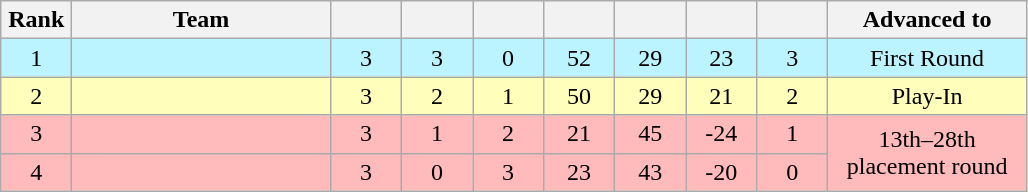<table class="wikitable" style="text-align:center;">
<tr>
<th width=40>Rank</th>
<th width=165>Team</th>
<th width=40></th>
<th width=40></th>
<th width=40></th>
<th width=40></th>
<th width=40></th>
<th width=40></th>
<th width=40></th>
<th width=125>Advanced to</th>
</tr>
<tr bgcolor=#bbf3ff>
<td>1</td>
<td style="text-align:left;"></td>
<td>3</td>
<td>3</td>
<td>0</td>
<td>52</td>
<td>29</td>
<td>23</td>
<td>3</td>
<td>First Round</td>
</tr>
<tr bgcolor=#ffffbb>
<td>2</td>
<td style="text-align:left;"></td>
<td>3</td>
<td>2</td>
<td>1</td>
<td>50</td>
<td>29</td>
<td>21</td>
<td>2</td>
<td>Play-In</td>
</tr>
<tr bgcolor=#ffbbbb>
<td>3</td>
<td style="text-align:left;"></td>
<td>3</td>
<td>1</td>
<td>2</td>
<td>21</td>
<td>45</td>
<td>-24</td>
<td>1</td>
<td rowspan=2>13th–28th placement round</td>
</tr>
<tr bgcolor=#ffbbbb>
<td>4</td>
<td style="text-align:left;"></td>
<td>3</td>
<td>0</td>
<td>3</td>
<td>23</td>
<td>43</td>
<td>-20</td>
<td>0</td>
</tr>
</table>
